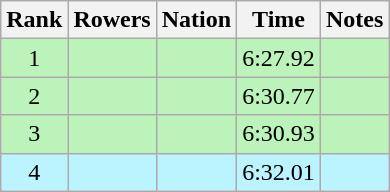<table class="wikitable sortable" style="text-align:center">
<tr>
<th>Rank</th>
<th>Rowers</th>
<th>Nation</th>
<th>Time</th>
<th>Notes</th>
</tr>
<tr bgcolor=bbf3bb>
<td>1</td>
<td align=left data-sort-value="Hillebrandt, Esko"></td>
<td align=left></td>
<td>6:27.92</td>
<td></td>
</tr>
<tr bgcolor=bbf3bb>
<td>2</td>
<td align=left data-sort-value="Banchev, Ivaylo"></td>
<td align=left></td>
<td>6:30.77</td>
<td></td>
</tr>
<tr bgcolor=bbf3bb>
<td>3</td>
<td align=left data-sort-value="Andersson, Per"></td>
<td align=left></td>
<td>6:30.93</td>
<td></td>
</tr>
<tr bgcolor=bbf3ff>
<td>4</td>
<td align=left data-sort-value="Alves, Daniel"></td>
<td align=left></td>
<td>6:32.01</td>
<td></td>
</tr>
</table>
